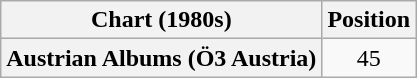<table class="wikitable plainrowheaders" style="text-align:center;">
<tr>
<th scope="col">Chart (1980s)</th>
<th scope="col">Position</th>
</tr>
<tr>
<th scope="row">Austrian Albums (Ö3 Austria)</th>
<td>45</td>
</tr>
</table>
